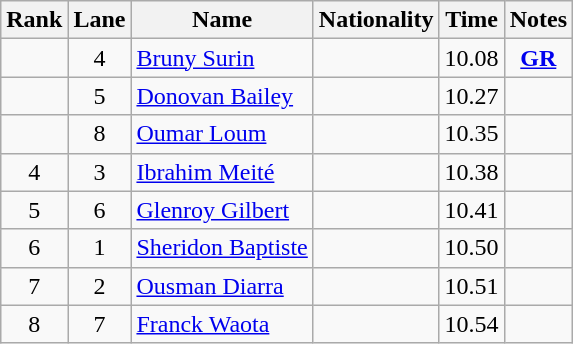<table class="wikitable sortable" style="text-align:center">
<tr>
<th>Rank</th>
<th>Lane</th>
<th>Name</th>
<th>Nationality</th>
<th>Time</th>
<th>Notes</th>
</tr>
<tr>
<td></td>
<td>4</td>
<td align=left><a href='#'>Bruny Surin</a></td>
<td align=left></td>
<td>10.08</td>
<td><strong><a href='#'>GR</a></strong></td>
</tr>
<tr>
<td></td>
<td>5</td>
<td align=left><a href='#'>Donovan Bailey</a></td>
<td align=left></td>
<td>10.27</td>
<td></td>
</tr>
<tr>
<td></td>
<td>8</td>
<td align=left><a href='#'>Oumar Loum</a></td>
<td align=left></td>
<td>10.35</td>
<td></td>
</tr>
<tr>
<td>4</td>
<td>3</td>
<td align=left><a href='#'>Ibrahim Meité</a></td>
<td align=left></td>
<td>10.38</td>
<td></td>
</tr>
<tr>
<td>5</td>
<td>6</td>
<td align=left><a href='#'>Glenroy Gilbert</a></td>
<td align=left></td>
<td>10.41</td>
<td></td>
</tr>
<tr>
<td>6</td>
<td>1</td>
<td align=left><a href='#'>Sheridon Baptiste</a></td>
<td align=left></td>
<td>10.50</td>
<td></td>
</tr>
<tr>
<td>7</td>
<td>2</td>
<td align=left><a href='#'>Ousman Diarra</a></td>
<td align=left></td>
<td>10.51</td>
<td></td>
</tr>
<tr>
<td>8</td>
<td>7</td>
<td align=left><a href='#'>Franck Waota</a></td>
<td align=left></td>
<td>10.54</td>
<td></td>
</tr>
</table>
